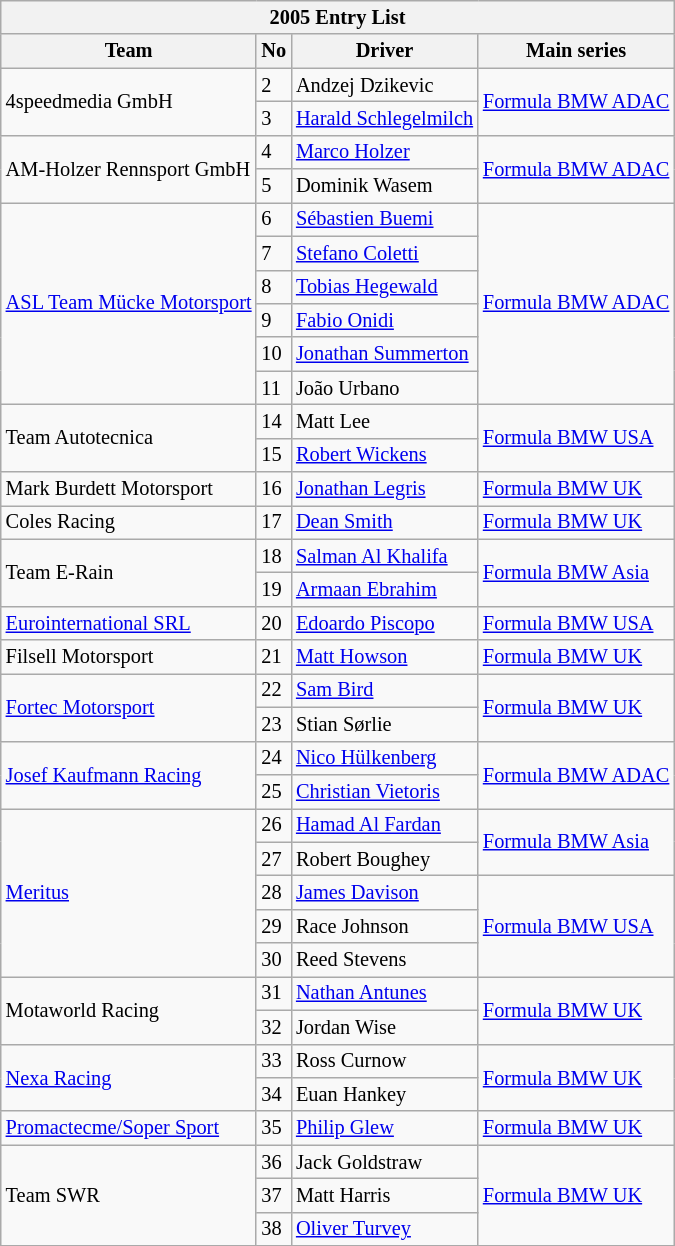<table class="wikitable" style="font-size: 85%;">
<tr>
<th colspan=4>2005 Entry List</th>
</tr>
<tr>
<th>Team</th>
<th>No</th>
<th>Driver</th>
<th>Main series</th>
</tr>
<tr>
<td rowspan=2>  4speedmedia GmbH</td>
<td>2</td>
<td> Andzej Dzikevic</td>
<td rowspan=2><a href='#'>Formula BMW ADAC</a></td>
</tr>
<tr>
<td>3</td>
<td> <a href='#'>Harald Schlegelmilch</a></td>
</tr>
<tr>
<td rowspan=2> AM-Holzer Rennsport GmbH</td>
<td>4</td>
<td> <a href='#'>Marco Holzer</a></td>
<td rowspan=2><a href='#'>Formula BMW ADAC</a></td>
</tr>
<tr>
<td>5</td>
<td> Dominik Wasem</td>
</tr>
<tr>
<td rowspan=6>  <a href='#'>ASL Team Mücke Motorsport</a></td>
<td>6</td>
<td> <a href='#'>Sébastien Buemi</a></td>
<td rowspan=6><a href='#'>Formula BMW ADAC</a></td>
</tr>
<tr>
<td>7</td>
<td> <a href='#'>Stefano Coletti</a></td>
</tr>
<tr>
<td>8</td>
<td> <a href='#'>Tobias Hegewald</a></td>
</tr>
<tr>
<td>9</td>
<td> <a href='#'>Fabio Onidi</a></td>
</tr>
<tr>
<td>10</td>
<td> <a href='#'>Jonathan Summerton</a></td>
</tr>
<tr>
<td>11</td>
<td> João Urbano</td>
</tr>
<tr>
<td rowspan=2> Team Autotecnica</td>
<td>14</td>
<td> Matt Lee</td>
<td rowspan=2><a href='#'>Formula BMW USA</a></td>
</tr>
<tr>
<td>15</td>
<td> <a href='#'>Robert Wickens</a></td>
</tr>
<tr>
<td> Mark Burdett Motorsport</td>
<td>16</td>
<td> <a href='#'>Jonathan Legris</a></td>
<td><a href='#'>Formula BMW UK</a></td>
</tr>
<tr>
<td> Coles Racing</td>
<td>17</td>
<td> <a href='#'>Dean Smith</a></td>
<td><a href='#'>Formula BMW UK</a></td>
</tr>
<tr>
<td rowspan=2> Team E-Rain</td>
<td>18</td>
<td> <a href='#'>Salman Al Khalifa</a></td>
<td rowspan=2><a href='#'>Formula BMW Asia</a></td>
</tr>
<tr>
<td>19</td>
<td> <a href='#'>Armaan Ebrahim</a></td>
</tr>
<tr>
<td> <a href='#'>Eurointernational SRL</a></td>
<td>20</td>
<td> <a href='#'>Edoardo Piscopo</a></td>
<td><a href='#'>Formula BMW USA</a></td>
</tr>
<tr>
<td> Filsell Motorsport</td>
<td>21</td>
<td> <a href='#'>Matt Howson</a></td>
<td><a href='#'>Formula BMW UK</a></td>
</tr>
<tr>
<td rowspan=2> <a href='#'>Fortec Motorsport</a></td>
<td>22</td>
<td> <a href='#'>Sam Bird</a></td>
<td rowspan=2><a href='#'>Formula BMW UK</a></td>
</tr>
<tr>
<td>23</td>
<td> Stian Sørlie</td>
</tr>
<tr>
<td rowspan=2> <a href='#'>Josef Kaufmann Racing</a></td>
<td>24</td>
<td> <a href='#'>Nico Hülkenberg</a></td>
<td rowspan=2><a href='#'>Formula BMW ADAC</a></td>
</tr>
<tr>
<td>25</td>
<td> <a href='#'>Christian Vietoris</a></td>
</tr>
<tr>
<td rowspan=5>  <a href='#'>Meritus</a></td>
<td>26</td>
<td> <a href='#'>Hamad Al Fardan</a></td>
<td rowspan=2><a href='#'>Formula BMW Asia</a></td>
</tr>
<tr>
<td>27</td>
<td> Robert Boughey</td>
</tr>
<tr>
<td>28</td>
<td> <a href='#'>James Davison</a></td>
<td rowspan=3><a href='#'>Formula BMW USA</a></td>
</tr>
<tr>
<td>29</td>
<td> Race Johnson</td>
</tr>
<tr>
<td>30</td>
<td> Reed Stevens</td>
</tr>
<tr>
<td rowspan=2> Motaworld Racing</td>
<td>31</td>
<td> <a href='#'>Nathan Antunes</a></td>
<td rowspan=2><a href='#'>Formula BMW UK</a></td>
</tr>
<tr>
<td>32</td>
<td> Jordan Wise</td>
</tr>
<tr>
<td rowspan=2> <a href='#'>Nexa Racing</a></td>
<td>33</td>
<td> Ross Curnow</td>
<td rowspan=2><a href='#'>Formula BMW UK</a></td>
</tr>
<tr>
<td>34</td>
<td> Euan Hankey</td>
</tr>
<tr>
<td> <a href='#'>Promactecme/Soper Sport</a></td>
<td>35</td>
<td> <a href='#'>Philip Glew</a></td>
<td><a href='#'>Formula BMW UK</a></td>
</tr>
<tr>
<td rowspan=3> Team SWR</td>
<td>36</td>
<td> Jack Goldstraw</td>
<td rowspan=3><a href='#'>Formula BMW UK</a></td>
</tr>
<tr>
<td>37</td>
<td> Matt Harris</td>
</tr>
<tr>
<td>38</td>
<td> <a href='#'>Oliver Turvey</a></td>
</tr>
<tr>
</tr>
</table>
